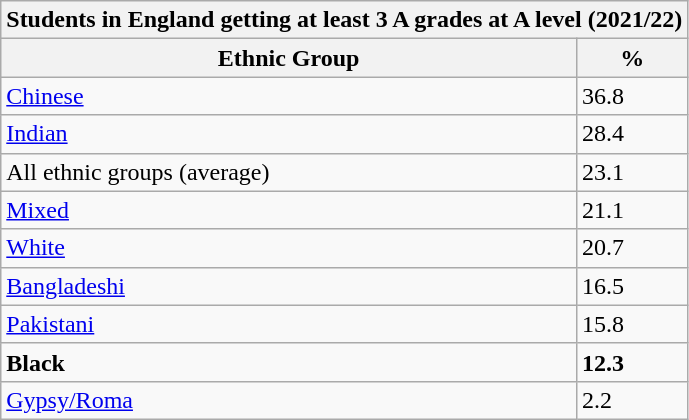<table class="wikitable sortable">
<tr>
<th colspan="3">Students in England getting at least 3 A grades at A level (2021/22)</th>
</tr>
<tr>
<th>Ethnic Group</th>
<th>%</th>
</tr>
<tr>
<td><a href='#'>Chinese</a></td>
<td>36.8</td>
</tr>
<tr>
<td><a href='#'>Indian</a></td>
<td>28.4</td>
</tr>
<tr>
<td>All ethnic groups (average)</td>
<td>23.1</td>
</tr>
<tr>
<td><a href='#'>Mixed</a></td>
<td>21.1</td>
</tr>
<tr>
<td><a href='#'>White</a></td>
<td>20.7</td>
</tr>
<tr>
<td><a href='#'>Bangladeshi</a></td>
<td>16.5</td>
</tr>
<tr>
<td><a href='#'>Pakistani</a></td>
<td>15.8</td>
</tr>
<tr>
<td><strong>Black</strong></td>
<td><strong>12.3</strong></td>
</tr>
<tr>
<td><a href='#'>Gypsy/Roma</a></td>
<td>2.2</td>
</tr>
</table>
